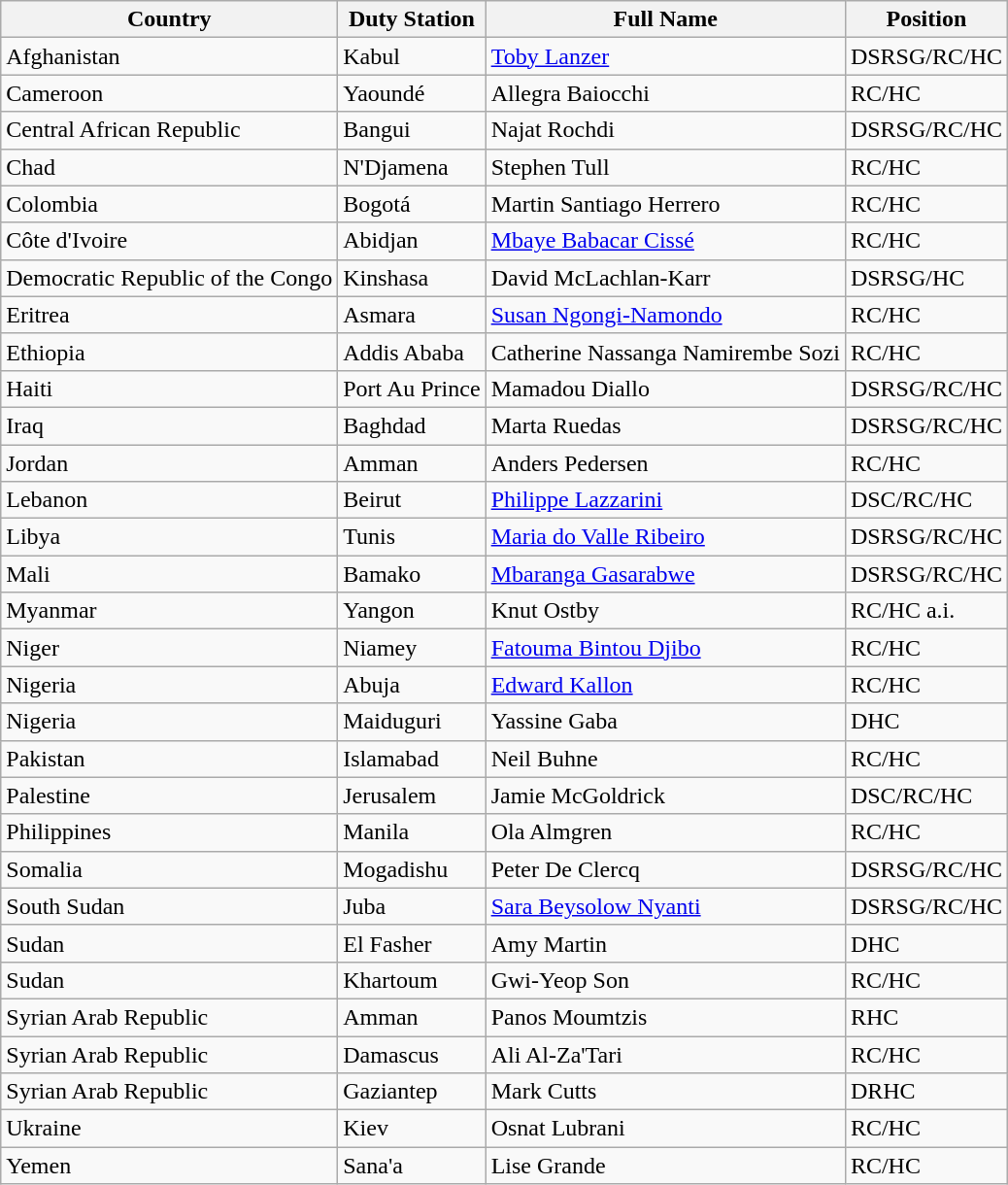<table class="wikitable">
<tr>
<th>Country</th>
<th>Duty Station</th>
<th>Full Name</th>
<th>Position</th>
</tr>
<tr>
<td>Afghanistan</td>
<td>Kabul</td>
<td><a href='#'>Toby Lanzer</a></td>
<td>DSRSG/RC/HC</td>
</tr>
<tr>
<td>Cameroon</td>
<td>Yaoundé</td>
<td>Allegra Baiocchi</td>
<td>RC/HC</td>
</tr>
<tr>
<td>Central African Republic</td>
<td>Bangui</td>
<td>Najat Rochdi</td>
<td>DSRSG/RC/HC</td>
</tr>
<tr>
<td>Chad</td>
<td>N'Djamena</td>
<td>Stephen Tull</td>
<td>RC/HC</td>
</tr>
<tr>
<td>Colombia</td>
<td>Bogotá</td>
<td>Martin Santiago Herrero</td>
<td>RC/HC</td>
</tr>
<tr>
<td>Côte d'Ivoire</td>
<td>Abidjan</td>
<td><a href='#'>Mbaye Babacar Cissé</a></td>
<td>RC/HC</td>
</tr>
<tr>
<td>Democratic Republic of the Congo</td>
<td>Kinshasa</td>
<td>David McLachlan-Karr</td>
<td>DSRSG/HC</td>
</tr>
<tr>
<td>Eritrea</td>
<td>Asmara</td>
<td><a href='#'>Susan Ngongi-Namondo</a></td>
<td>RC/HC</td>
</tr>
<tr>
<td>Ethiopia</td>
<td>Addis Ababa</td>
<td>Catherine Nassanga Namirembe Sozi</td>
<td>RC/HC</td>
</tr>
<tr>
<td>Haiti</td>
<td>Port Au Prince</td>
<td>Mamadou Diallo</td>
<td>DSRSG/RC/HC</td>
</tr>
<tr>
<td>Iraq</td>
<td>Baghdad</td>
<td>Marta Ruedas</td>
<td>DSRSG/RC/HC</td>
</tr>
<tr>
<td>Jordan</td>
<td>Amman</td>
<td>Anders Pedersen</td>
<td>RC/HC</td>
</tr>
<tr>
<td>Lebanon</td>
<td>Beirut</td>
<td><a href='#'>Philippe Lazzarini</a></td>
<td>DSC/RC/HC</td>
</tr>
<tr>
<td>Libya</td>
<td>Tunis</td>
<td><a href='#'>Maria do Valle Ribeiro</a></td>
<td>DSRSG/RC/HC</td>
</tr>
<tr>
<td>Mali</td>
<td>Bamako</td>
<td><a href='#'>Mbaranga Gasarabwe</a></td>
<td>DSRSG/RC/HC</td>
</tr>
<tr>
<td>Myanmar</td>
<td>Yangon</td>
<td>Knut Ostby</td>
<td>RC/HC a.i.</td>
</tr>
<tr>
<td>Niger</td>
<td>Niamey</td>
<td><a href='#'>Fatouma Bintou Djibo</a></td>
<td>RC/HC</td>
</tr>
<tr>
<td>Nigeria</td>
<td>Abuja</td>
<td><a href='#'>Edward Kallon</a></td>
<td>RC/HC</td>
</tr>
<tr>
<td>Nigeria</td>
<td>Maiduguri</td>
<td>Yassine Gaba</td>
<td>DHC</td>
</tr>
<tr>
<td>Pakistan</td>
<td>Islamabad</td>
<td>Neil Buhne</td>
<td>RC/HC</td>
</tr>
<tr>
<td>Palestine</td>
<td>Jerusalem</td>
<td>Jamie McGoldrick</td>
<td>DSC/RC/HC</td>
</tr>
<tr>
<td>Philippines</td>
<td>Manila</td>
<td>Ola Almgren</td>
<td>RC/HC</td>
</tr>
<tr>
<td>Somalia</td>
<td>Mogadishu</td>
<td>Peter De Clercq</td>
<td>DSRSG/RC/HC</td>
</tr>
<tr>
<td>South Sudan</td>
<td>Juba</td>
<td><a href='#'>Sara Beysolow Nyanti</a></td>
<td>DSRSG/RC/HC</td>
</tr>
<tr>
<td>Sudan</td>
<td>El Fasher</td>
<td>Amy Martin</td>
<td>DHC</td>
</tr>
<tr>
<td>Sudan</td>
<td>Khartoum</td>
<td>Gwi-Yeop Son</td>
<td>RC/HC</td>
</tr>
<tr>
<td>Syrian Arab Republic</td>
<td>Amman</td>
<td>Panos Moumtzis</td>
<td>RHC</td>
</tr>
<tr>
<td>Syrian Arab Republic</td>
<td>Damascus</td>
<td>Ali Al-Za'Tari</td>
<td>RC/HC</td>
</tr>
<tr>
<td>Syrian Arab Republic</td>
<td>Gaziantep</td>
<td>Mark Cutts</td>
<td>DRHC</td>
</tr>
<tr>
<td>Ukraine</td>
<td>Kiev</td>
<td>Osnat Lubrani</td>
<td>RC/HC</td>
</tr>
<tr>
<td>Yemen</td>
<td>Sana'a</td>
<td>Lise Grande</td>
<td>RC/HC</td>
</tr>
</table>
